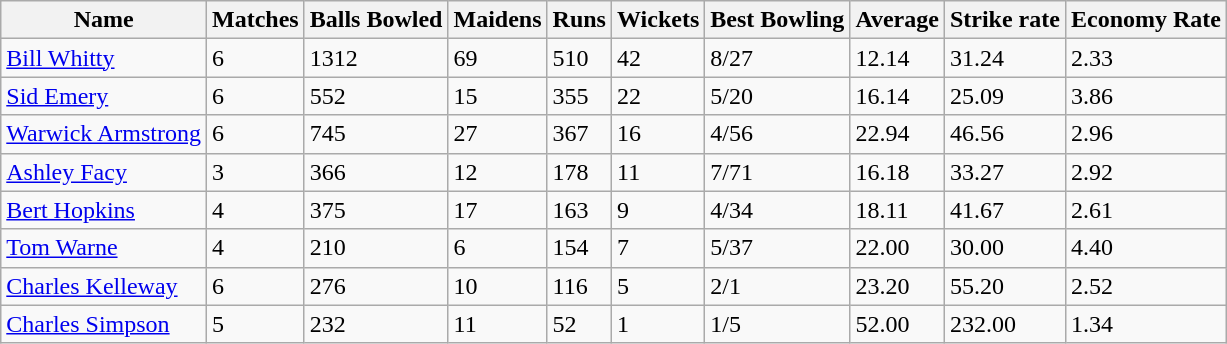<table class="wikitable">
<tr>
<th>Name</th>
<th>Matches</th>
<th>Balls Bowled</th>
<th>Maidens</th>
<th>Runs</th>
<th>Wickets</th>
<th>Best Bowling</th>
<th>Average</th>
<th>Strike rate</th>
<th>Economy Rate</th>
</tr>
<tr>
<td><a href='#'>Bill Whitty</a></td>
<td>6</td>
<td>1312</td>
<td>69</td>
<td>510</td>
<td>42</td>
<td>8/27</td>
<td>12.14</td>
<td>31.24</td>
<td>2.33</td>
</tr>
<tr>
<td><a href='#'>Sid Emery</a></td>
<td>6</td>
<td>552</td>
<td>15</td>
<td>355</td>
<td>22</td>
<td>5/20</td>
<td>16.14</td>
<td>25.09</td>
<td>3.86</td>
</tr>
<tr>
<td><a href='#'>Warwick Armstrong</a></td>
<td>6</td>
<td>745</td>
<td>27</td>
<td>367</td>
<td>16</td>
<td>4/56</td>
<td>22.94</td>
<td>46.56</td>
<td>2.96</td>
</tr>
<tr>
<td><a href='#'>Ashley Facy</a></td>
<td>3</td>
<td>366</td>
<td>12</td>
<td>178</td>
<td>11</td>
<td>7/71</td>
<td>16.18</td>
<td>33.27</td>
<td>2.92</td>
</tr>
<tr>
<td><a href='#'>Bert Hopkins</a></td>
<td>4</td>
<td>375</td>
<td>17</td>
<td>163</td>
<td>9</td>
<td>4/34</td>
<td>18.11</td>
<td>41.67</td>
<td>2.61</td>
</tr>
<tr>
<td><a href='#'>Tom Warne</a></td>
<td>4</td>
<td>210</td>
<td>6</td>
<td>154</td>
<td>7</td>
<td>5/37</td>
<td>22.00</td>
<td>30.00</td>
<td>4.40</td>
</tr>
<tr>
<td><a href='#'>Charles Kelleway</a></td>
<td>6</td>
<td>276</td>
<td>10</td>
<td>116</td>
<td>5</td>
<td>2/1</td>
<td>23.20</td>
<td>55.20</td>
<td>2.52</td>
</tr>
<tr>
<td><a href='#'>Charles Simpson</a></td>
<td>5</td>
<td>232</td>
<td>11</td>
<td>52</td>
<td>1</td>
<td>1/5</td>
<td>52.00</td>
<td>232.00</td>
<td>1.34</td>
</tr>
</table>
